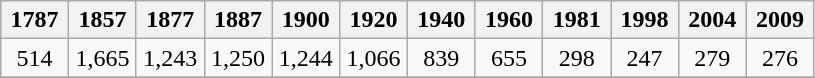<table class="wikitable">
<tr>
<th width="8%">1787</th>
<th width="8%">1857</th>
<th width="8%">1877</th>
<th width="8%">1887</th>
<th width="8%">1900</th>
<th width="8%">1920</th>
<th width="8%">1940</th>
<th width="8%">1960</th>
<th width="8%">1981</th>
<th width="8%">1998</th>
<th width="8%">2004</th>
<th width="8%">2009</th>
</tr>
<tr>
<td align="center">514</td>
<td align="center">1,665</td>
<td align="center">1,243</td>
<td align="center">1,250</td>
<td align="center">1,244</td>
<td align="center">1,066</td>
<td align="center">839</td>
<td align="center">655</td>
<td align="center">298</td>
<td align="center">247</td>
<td align="center">279</td>
<td align="center">276</td>
</tr>
<tr>
</tr>
</table>
